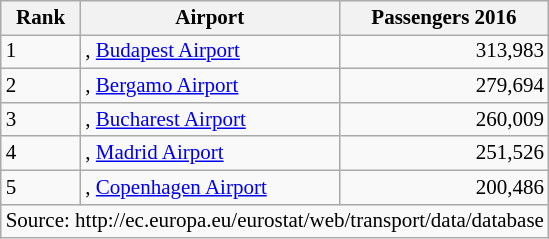<table class="wikitable sortable" style="font-size: 87.5%" width= align=>
<tr>
<th>Rank</th>
<th>Airport</th>
<th>Passengers 2016</th>
</tr>
<tr>
<td>1</td>
<td>, <a href='#'>Budapest Airport</a></td>
<td style="text-align:right;">313,983</td>
</tr>
<tr>
<td>2</td>
<td>, <a href='#'>Bergamo Airport</a></td>
<td style="text-align:right;">279,694</td>
</tr>
<tr>
<td>3</td>
<td>, <a href='#'>Bucharest Airport</a></td>
<td style="text-align:right;">260,009</td>
</tr>
<tr>
<td>4</td>
<td>, <a href='#'>Madrid Airport</a></td>
<td style="text-align:right;">251,526</td>
</tr>
<tr>
<td>5</td>
<td>, <a href='#'>Copenhagen Airport</a></td>
<td style="text-align:right;">200,486</td>
</tr>
<tr>
<td colspan="5" style="text-align:right;">Source: http://ec.europa.eu/eurostat/web/transport/data/database</td>
</tr>
</table>
